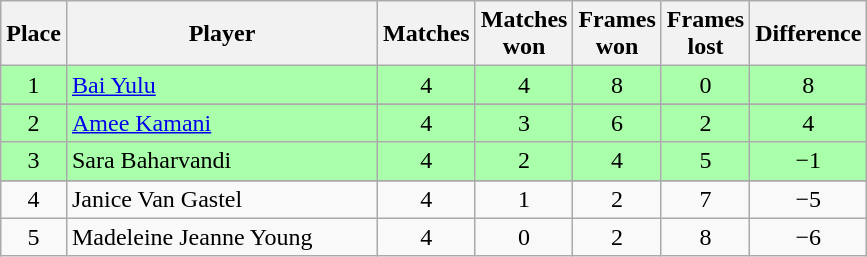<table class="wikitable" style="text-align: center;">
<tr>
<th width=20>Place</th>
<th width=200>Player</th>
<th width=20>Matches</th>
<th width=20>Matches won</th>
<th width=20>Frames won</th>
<th width=20>Frames lost</th>
<th width=20>Difference</th>
</tr>
<tr style="background:#aaffaa;">
<td>1</td>
<td style="text-align:left;"> <a href='#'>Bai Yulu</a></td>
<td>4</td>
<td>4</td>
<td>8</td>
<td>0</td>
<td>8</td>
</tr>
<tr>
</tr>
<tr style="background:#aaffaa;">
<td>2</td>
<td style="text-align:left;"> <a href='#'>Amee Kamani</a></td>
<td>4</td>
<td>3</td>
<td>6</td>
<td>2</td>
<td>4</td>
</tr>
<tr style="background:#aaffaa;">
<td>3</td>
<td style="text-align:left;"> Sara Baharvandi</td>
<td>4</td>
<td>2</td>
<td>4</td>
<td>5</td>
<td>−1</td>
</tr>
<tr>
</tr>
<tr>
<td>4</td>
<td style="text-align:left;"> Janice Van Gastel</td>
<td>4</td>
<td>1</td>
<td>2</td>
<td>7</td>
<td>−5</td>
</tr>
<tr>
<td>5</td>
<td style="text-align:left;"> Madeleine Jeanne Young</td>
<td>4</td>
<td>0</td>
<td>2</td>
<td>8</td>
<td>−6</td>
</tr>
</table>
